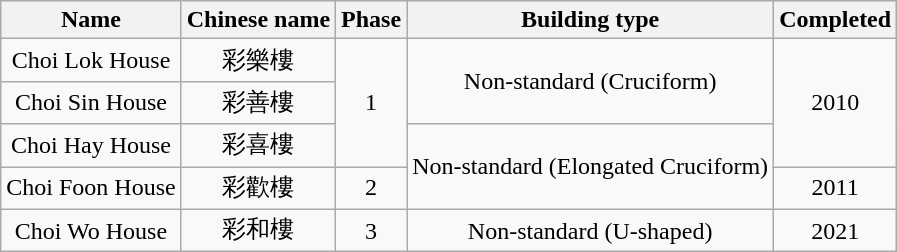<table class="wikitable" style="text-align: center">
<tr>
<th>Name</th>
<th>Chinese name</th>
<th>Phase</th>
<th>Building type</th>
<th>Completed</th>
</tr>
<tr>
<td>Choi Lok House</td>
<td>彩樂樓</td>
<td rowspan="3">1</td>
<td rowspan="2">Non-standard (Cruciform)</td>
<td rowspan="3">2010</td>
</tr>
<tr>
<td>Choi Sin House</td>
<td>彩善樓</td>
</tr>
<tr>
<td>Choi Hay House</td>
<td>彩喜樓</td>
<td rowspan="2">Non-standard (Elongated Cruciform)</td>
</tr>
<tr>
<td>Choi Foon House</td>
<td>彩歡樓</td>
<td>2</td>
<td>2011</td>
</tr>
<tr>
<td>Choi Wo House</td>
<td>彩和樓</td>
<td>3</td>
<td>Non-standard (U-shaped)</td>
<td>2021</td>
</tr>
</table>
